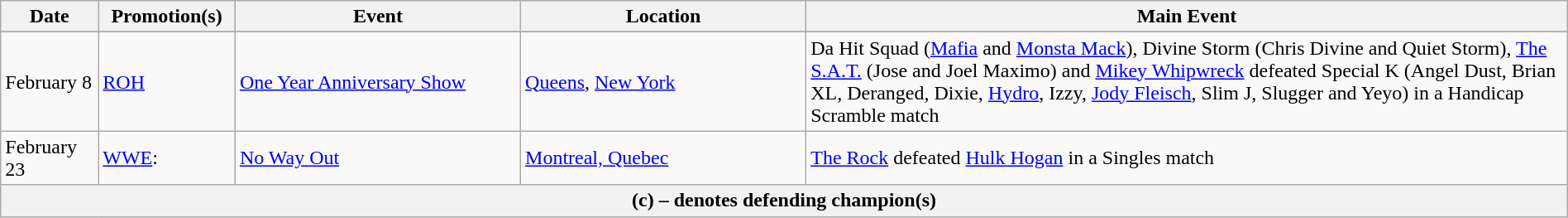<table class="wikitable" style="width:100%;">
<tr>
<th width="5%">Date</th>
<th width="5%">Promotion(s)</th>
<th style="width:15%;">Event</th>
<th style="width:15%;">Location</th>
<th style="width:40%;">Main Event</th>
</tr>
<tr style="width:20%;" |Notes>
</tr>
<tr>
<td>February 8</td>
<td><a href='#'>ROH</a></td>
<td><a href='#'>One Year Anniversary Show</a></td>
<td><a href='#'>Queens</a>, <a href='#'>New York</a></td>
<td>Da Hit Squad (<a href='#'>Mafia</a> and <a href='#'>Monsta Mack</a>), Divine Storm (Chris Divine and Quiet Storm), <a href='#'>The S.A.T.</a> (Jose and Joel Maximo) and <a href='#'>Mikey Whipwreck</a> defeated Special K (Angel Dust, Brian XL, Deranged, Dixie, <a href='#'>Hydro</a>, Izzy, <a href='#'>Jody Fleisch</a>, Slim J, Slugger and Yeyo) in a Handicap Scramble match</td>
</tr>
<tr>
<td>February 23</td>
<td><a href='#'>WWE</a>:<br></td>
<td><a href='#'>No Way Out</a></td>
<td><a href='#'>Montreal, Quebec</a></td>
<td><a href='#'>The Rock</a> defeated <a href='#'>Hulk Hogan</a> in a Singles match</td>
</tr>
<tr>
<th colspan="6">(c) – denotes defending champion(s)</th>
</tr>
</table>
